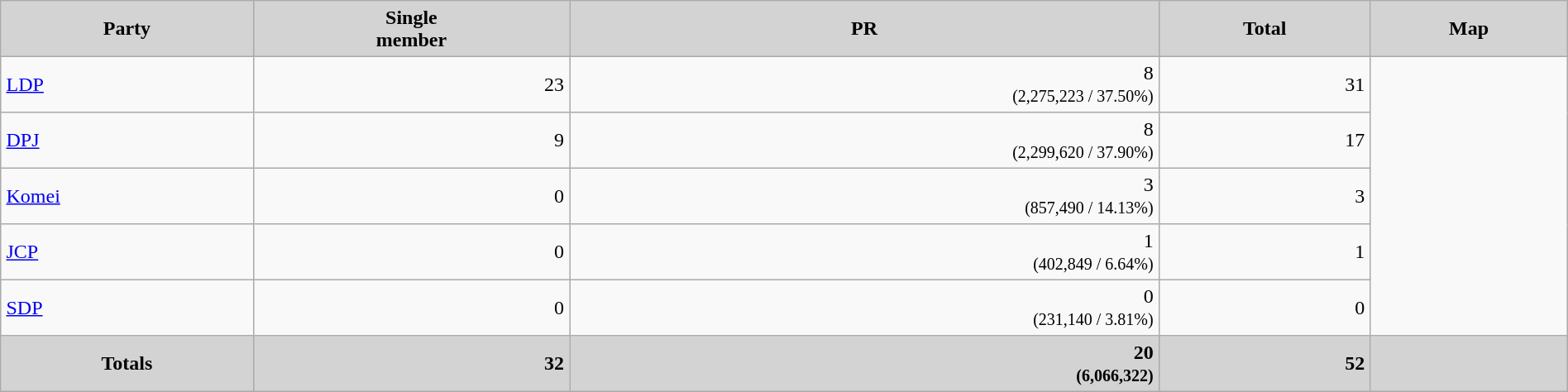<table border="2" cellpadding="4" cellspacing="0" style="width:100%; margin:1em 1em 1em 0; background:#f9f9f9; border:1px #aaa solid; border-collapse:collapse;">
<tr style="background:lightgrey;">
<th>Party</th>
<th>Single<br>member</th>
<th>PR</th>
<th>Total</th>
<th>Map</th>
</tr>
<tr>
<td><a href='#'>LDP</a></td>
<td style="text-align:right;">23</td>
<td style="text-align:right;">8<br><small>(2,275,223 / 37.50%)</small></td>
<td style="text-align:right;">31</td>
<td rowspan=5></td>
</tr>
<tr>
<td><a href='#'>DPJ</a></td>
<td style="text-align:right;">9</td>
<td style="text-align:right;">8<br><small>(2,299,620 / 37.90%)</small></td>
<td style="text-align:right;">17</td>
</tr>
<tr>
<td><a href='#'>Komei</a></td>
<td style="text-align:right;">0</td>
<td style="text-align:right;">3<br><small>(857,490 / 14.13%)</small></td>
<td style="text-align:right;">3</td>
</tr>
<tr>
<td><a href='#'>JCP</a></td>
<td style="text-align:right;">0</td>
<td style="text-align:right;">1<br><small>(402,849 / 6.64%)</small></td>
<td style="text-align:right;">1</td>
</tr>
<tr>
<td><a href='#'>SDP</a></td>
<td style="text-align:right;">0</td>
<td style="text-align:right;">0<br><small>(231,140 / 3.81%)</small></td>
<td style="text-align:right;">0</td>
</tr>
<tr style="background:lightgrey;">
<th><strong>Totals</strong></th>
<th style="text-align:right;">32</th>
<th style="text-align:right;">20<br><small>(6,066,322)</small></th>
<th style="text-align:right;">52</th>
<th></th>
</tr>
</table>
